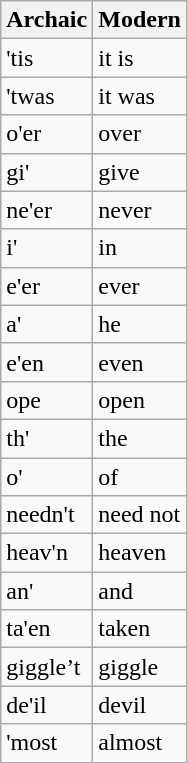<table class="wikitable">
<tr>
<th>Archaic</th>
<th>Modern</th>
</tr>
<tr>
<td>'tis</td>
<td>it is</td>
</tr>
<tr>
<td>'twas</td>
<td>it was</td>
</tr>
<tr>
<td>o'er</td>
<td>over</td>
</tr>
<tr>
<td>gi'</td>
<td>give</td>
</tr>
<tr>
<td>ne'er</td>
<td>never</td>
</tr>
<tr>
<td>i'</td>
<td>in</td>
</tr>
<tr>
<td>e'er</td>
<td>ever</td>
</tr>
<tr>
<td>a'</td>
<td>he</td>
</tr>
<tr>
<td>e'en</td>
<td>even</td>
</tr>
<tr>
<td>ope</td>
<td>open</td>
</tr>
<tr>
<td>th'</td>
<td>the</td>
</tr>
<tr>
<td>o'</td>
<td>of</td>
</tr>
<tr>
<td>needn't</td>
<td>need not</td>
</tr>
<tr>
<td>heav'n</td>
<td>heaven</td>
</tr>
<tr>
<td>an'</td>
<td>and</td>
</tr>
<tr>
<td>ta'en</td>
<td>taken</td>
</tr>
<tr>
<td>giggle’t</td>
<td>giggle</td>
</tr>
<tr>
<td>de'il</td>
<td>devil</td>
</tr>
<tr>
<td>'most</td>
<td>almost</td>
</tr>
</table>
